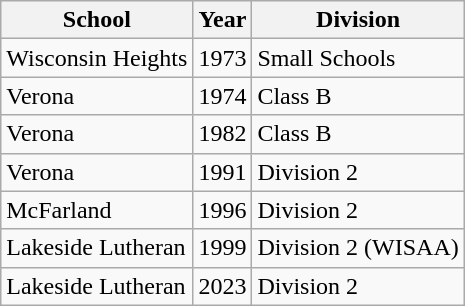<table class="wikitable">
<tr>
<th>School</th>
<th>Year</th>
<th>Division</th>
</tr>
<tr>
<td>Wisconsin Heights</td>
<td>1973</td>
<td>Small Schools</td>
</tr>
<tr>
<td>Verona</td>
<td>1974</td>
<td>Class B</td>
</tr>
<tr>
<td>Verona</td>
<td>1982</td>
<td>Class B</td>
</tr>
<tr>
<td>Verona</td>
<td>1991</td>
<td>Division 2</td>
</tr>
<tr>
<td>McFarland</td>
<td>1996</td>
<td>Division 2</td>
</tr>
<tr>
<td>Lakeside Lutheran</td>
<td>1999</td>
<td>Division 2 (WISAA)</td>
</tr>
<tr>
<td>Lakeside Lutheran</td>
<td>2023</td>
<td>Division 2</td>
</tr>
</table>
